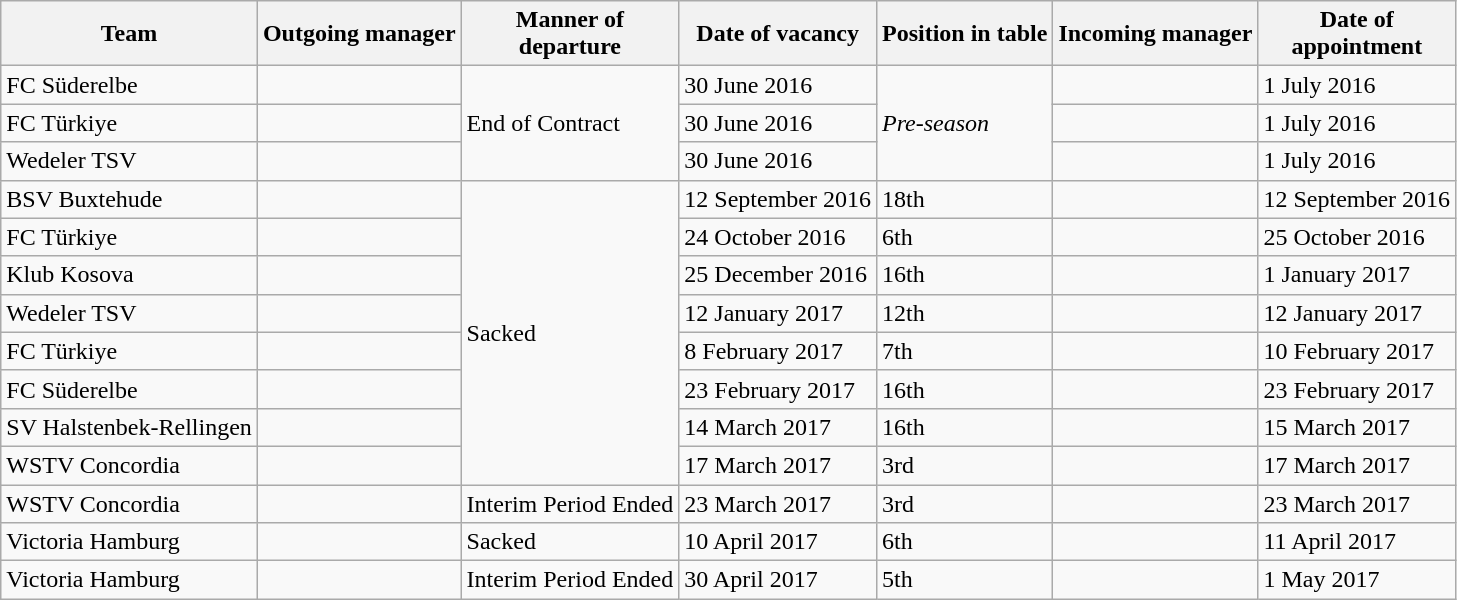<table class="wikitable sortable">
<tr>
<th>Team</th>
<th>Outgoing manager</th>
<th>Manner of<br>departure</th>
<th>Date of vacancy</th>
<th>Position in table</th>
<th>Incoming manager</th>
<th>Date of<br>appointment</th>
</tr>
<tr>
<td>FC Süderelbe</td>
<td> </td>
<td rowspan=3>End of Contract</td>
<td>30 June 2016</td>
<td rowspan=3><em>Pre-season</em></td>
<td> </td>
<td>1 July 2016</td>
</tr>
<tr>
<td>FC Türkiye</td>
<td> </td>
<td>30 June 2016</td>
<td> </td>
<td>1 July 2016</td>
</tr>
<tr>
<td>Wedeler TSV</td>
<td> </td>
<td>30 June 2016</td>
<td> </td>
<td>1 July 2016</td>
</tr>
<tr>
<td>BSV Buxtehude</td>
<td> </td>
<td rowspan=8>Sacked</td>
<td>12 September 2016</td>
<td>18th</td>
<td> </td>
<td>12 September 2016</td>
</tr>
<tr>
<td>FC Türkiye</td>
<td> </td>
<td>24 October 2016</td>
<td>6th</td>
<td> </td>
<td>25 October 2016</td>
</tr>
<tr>
<td>Klub Kosova</td>
<td> </td>
<td>25 December 2016</td>
<td>16th</td>
<td> </td>
<td>1 January 2017</td>
</tr>
<tr>
<td>Wedeler TSV</td>
<td> </td>
<td>12 January 2017</td>
<td>12th</td>
<td> </td>
<td>12 January 2017</td>
</tr>
<tr>
<td>FC Türkiye</td>
<td> </td>
<td>8 February 2017</td>
<td>7th</td>
<td> </td>
<td>10 February 2017</td>
</tr>
<tr>
<td>FC Süderelbe</td>
<td> </td>
<td>23 February 2017</td>
<td>16th</td>
<td> </td>
<td>23 February 2017</td>
</tr>
<tr>
<td>SV Halstenbek-Rellingen</td>
<td> </td>
<td>14 March 2017</td>
<td>16th</td>
<td> </td>
<td>15 March 2017</td>
</tr>
<tr>
<td>WSTV Concordia</td>
<td> </td>
<td>17 March 2017</td>
<td>3rd</td>
<td> </td>
<td>17 March 2017</td>
</tr>
<tr>
<td>WSTV Concordia</td>
<td> </td>
<td>Interim Period Ended</td>
<td>23 March 2017</td>
<td>3rd</td>
<td> </td>
<td>23 March 2017</td>
</tr>
<tr>
<td>Victoria Hamburg</td>
<td> </td>
<td>Sacked</td>
<td>10 April 2017</td>
<td>6th</td>
<td> </td>
<td>11 April 2017</td>
</tr>
<tr>
<td>Victoria Hamburg</td>
<td> </td>
<td>Interim Period Ended</td>
<td>30 April 2017</td>
<td>5th</td>
<td> </td>
<td>1 May 2017</td>
</tr>
</table>
